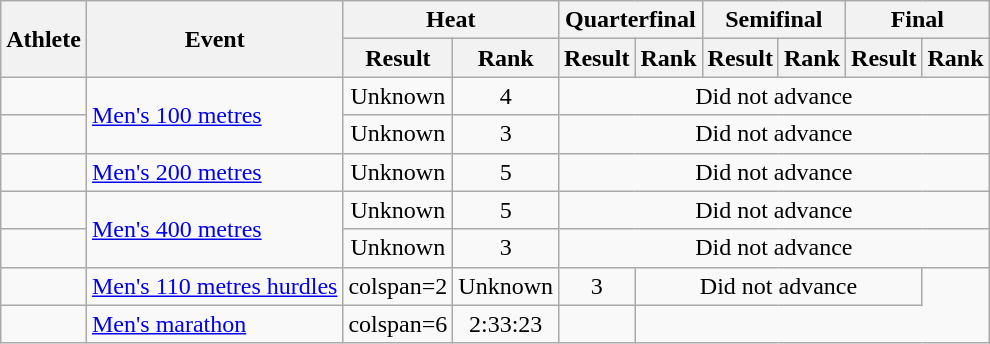<table class="wikitable sortable" style=text-align:center>
<tr>
<th rowspan=2>Athlete</th>
<th rowspan=2>Event</th>
<th colspan=2>Heat</th>
<th colspan=2>Quarterfinal</th>
<th colspan=2>Semifinal</th>
<th colspan=2>Final</th>
</tr>
<tr>
<th>Result</th>
<th>Rank</th>
<th>Result</th>
<th>Rank</th>
<th>Result</th>
<th>Rank</th>
<th>Result</th>
<th>Rank</th>
</tr>
<tr>
<td align=left></td>
<td rowspan=2 align=left><a href='#'>Men's 100 metres</a></td>
<td>Unknown</td>
<td>4</td>
<td colspan=6>Did not advance</td>
</tr>
<tr>
<td align=left></td>
<td>Unknown</td>
<td>3</td>
<td colspan=6>Did not advance</td>
</tr>
<tr>
<td align=left></td>
<td align=left><a href='#'>Men's 200 metres</a></td>
<td>Unknown</td>
<td>5</td>
<td colspan=6>Did not advance</td>
</tr>
<tr>
<td align=left></td>
<td rowspan=2 align=left><a href='#'>Men's 400 metres</a></td>
<td>Unknown</td>
<td>5</td>
<td colspan=6>Did not advance</td>
</tr>
<tr>
<td align=left></td>
<td>Unknown</td>
<td>3</td>
<td colspan=6>Did not advance</td>
</tr>
<tr>
<td align=left></td>
<td align=left><a href='#'>Men's 110 metres hurdles</a></td>
<td>colspan=2 </td>
<td>Unknown</td>
<td>3</td>
<td colspan=4>Did not advance</td>
</tr>
<tr>
<td align=left><strong></strong></td>
<td align=left><a href='#'>Men's marathon</a></td>
<td>colspan=6 </td>
<td>2:33:23</td>
<td></td>
</tr>
</table>
